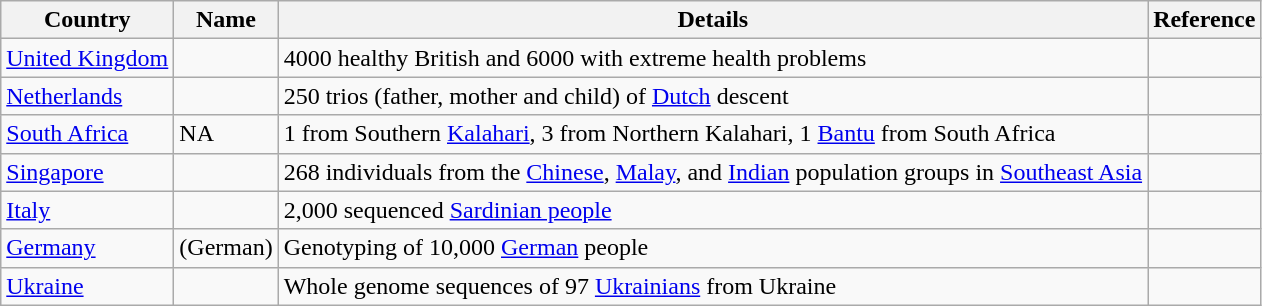<table class="wikitable">
<tr>
<th>Country</th>
<th>Name</th>
<th>Details</th>
<th>Reference</th>
</tr>
<tr>
<td><a href='#'>United Kingdom</a></td>
<td></td>
<td>4000 healthy British and 6000 with extreme health problems</td>
<td></td>
</tr>
<tr>
<td><a href='#'>Netherlands</a></td>
<td></td>
<td>250 trios (father, mother and child) of <a href='#'>Dutch</a> descent</td>
<td></td>
</tr>
<tr>
<td><a href='#'>South Africa</a></td>
<td>NA</td>
<td>1 from Southern <a href='#'>Kalahari</a>, 3 from Northern Kalahari, 1 <a href='#'>Bantu</a> from South Africa</td>
<td></td>
</tr>
<tr>
<td><a href='#'>Singapore</a></td>
<td></td>
<td>268 individuals from the <a href='#'>Chinese</a>, <a href='#'>Malay</a>, and <a href='#'>Indian</a> population groups in <a href='#'>Southeast Asia</a></td>
<td></td>
</tr>
<tr>
<td><a href='#'>Italy</a></td>
<td></td>
<td>2,000 sequenced <a href='#'>Sardinian people</a></td>
<td></td>
</tr>
<tr>
<td><a href='#'>Germany</a></td>
<td> (German)</td>
<td>Genotyping of 10,000 <a href='#'>German</a> people</td>
<td></td>
</tr>
<tr>
<td><a href='#'>Ukraine</a></td>
<td></td>
<td>Whole genome sequences of 97 <a href='#'>Ukrainians</a> from Ukraine</td>
<td></td>
</tr>
</table>
